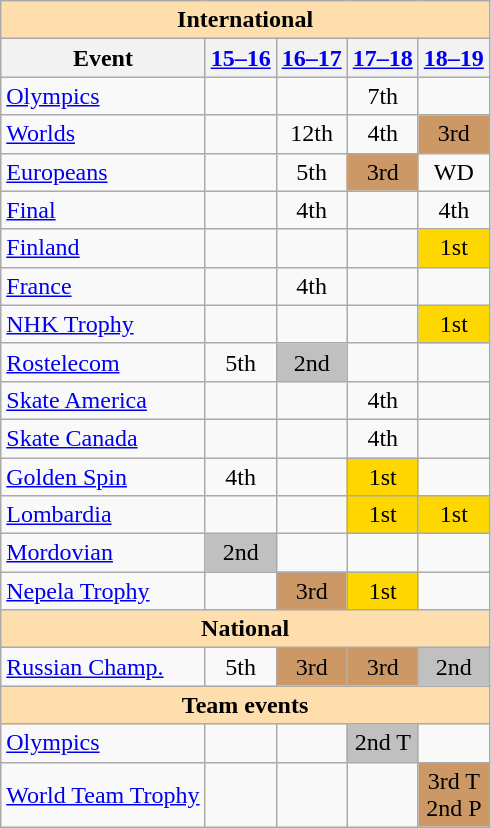<table class="wikitable" style="text-align:center">
<tr>
<th colspan="5" style="background-color: #ffdead; " align="center">International</th>
</tr>
<tr>
<th>Event</th>
<th><a href='#'>15–16</a></th>
<th><a href='#'>16–17</a></th>
<th><a href='#'>17–18</a></th>
<th><a href='#'>18–19</a></th>
</tr>
<tr>
<td align=left><a href='#'>Olympics</a></td>
<td></td>
<td></td>
<td>7th</td>
<td></td>
</tr>
<tr>
<td align=left><a href='#'>Worlds</a></td>
<td></td>
<td>12th</td>
<td>4th</td>
<td bgcolor=cc9966>3rd</td>
</tr>
<tr>
<td align=left><a href='#'>Europeans</a></td>
<td></td>
<td>5th</td>
<td bgcolor=cc9966>3rd</td>
<td>WD</td>
</tr>
<tr>
<td align=left> <a href='#'>Final</a></td>
<td></td>
<td>4th</td>
<td></td>
<td>4th</td>
</tr>
<tr>
<td align=left> <a href='#'>Finland</a></td>
<td></td>
<td></td>
<td></td>
<td bgcolor=gold>1st</td>
</tr>
<tr>
<td align=left> <a href='#'>France</a></td>
<td></td>
<td>4th</td>
<td></td>
<td></td>
</tr>
<tr>
<td align=left> <a href='#'>NHK Trophy</a></td>
<td></td>
<td></td>
<td></td>
<td bgcolor=gold>1st</td>
</tr>
<tr>
<td align=left> <a href='#'>Rostelecom</a></td>
<td>5th</td>
<td bgcolor=silver>2nd</td>
<td></td>
<td></td>
</tr>
<tr>
<td align=left> <a href='#'>Skate America</a></td>
<td></td>
<td></td>
<td>4th</td>
<td></td>
</tr>
<tr>
<td align=left> <a href='#'>Skate Canada</a></td>
<td></td>
<td></td>
<td>4th</td>
<td></td>
</tr>
<tr>
<td align=left> <a href='#'>Golden Spin</a></td>
<td>4th</td>
<td></td>
<td bgcolor=gold>1st</td>
<td></td>
</tr>
<tr>
<td align=left> <a href='#'>Lombardia</a></td>
<td></td>
<td></td>
<td bgcolor=gold>1st</td>
<td bgcolor=gold>1st</td>
</tr>
<tr>
<td align=left> <a href='#'>Mordovian</a></td>
<td bgcolor=silver>2nd</td>
<td></td>
<td></td>
<td></td>
</tr>
<tr>
<td align=left> <a href='#'>Nepela Trophy</a></td>
<td></td>
<td bgcolor=cc9966>3rd</td>
<td bgcolor=gold>1st</td>
<td></td>
</tr>
<tr>
<th colspan="5" style="background-color: #ffdead; " align="center">National</th>
</tr>
<tr>
<td align=left><a href='#'>Russian Champ.</a></td>
<td>5th</td>
<td bgcolor=cc9966>3rd</td>
<td bgcolor=cc9966>3rd</td>
<td bgcolor=silver>2nd</td>
</tr>
<tr>
<th colspan="5" style="background-color: #ffdead; " align="center">Team events</th>
</tr>
<tr>
<td align=left><a href='#'>Olympics</a></td>
<td></td>
<td></td>
<td bgcolor=silver>2nd T</td>
<td></td>
</tr>
<tr>
<td align=left><a href='#'>World Team Trophy</a></td>
<td></td>
<td></td>
<td></td>
<td bgcolor=cc9966>3rd T <br> 2nd P</td>
</tr>
</table>
